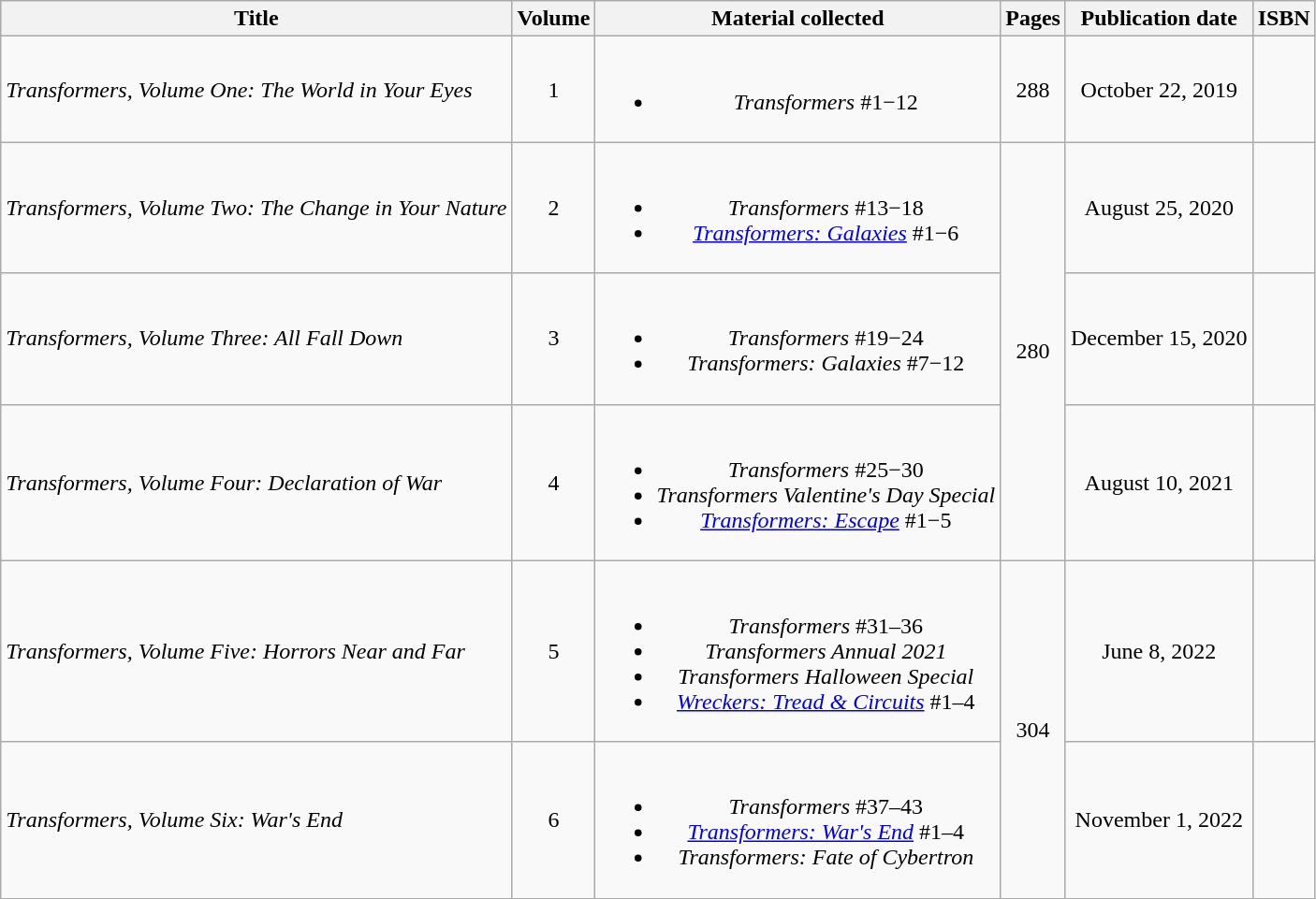<table class="wikitable" style="text-align: center;">
<tr>
<th>Title</th>
<th>Volume</th>
<th>Material collected</th>
<th>Pages</th>
<th>Publication date</th>
<th>ISBN</th>
</tr>
<tr>
<td align="left"><em>Transformers, Volume One: The World in Your Eyes</em></td>
<td>1</td>
<td><br><ul><li><em>Transformers</em> #1−12</li></ul></td>
<td>288</td>
<td>October 22, 2019</td>
<td></td>
</tr>
<tr>
<td align="left"><em>Transformers, Volume Two: The Change in Your Nature</em></td>
<td>2</td>
<td><br><ul><li><em>Transformers</em> #13−18</li><li><em><a href='#'>Transformers: Galaxies</a></em> #1−6</li></ul></td>
<td rowspan="3">280</td>
<td>August 25, 2020</td>
<td></td>
</tr>
<tr>
<td align="left"><em>Transformers, Volume Three: All Fall Down</em></td>
<td>3</td>
<td><br><ul><li><em>Transformers</em> #19−24</li><li><em>Transformers: Galaxies</em> #7−12</li></ul></td>
<td>December 15, 2020</td>
<td></td>
</tr>
<tr>
<td align="left"><em>Transformers, Volume Four: Declaration of War</em></td>
<td>4</td>
<td><br><ul><li><em>Transformers</em> #25−30</li><li><em>Transformers Valentine's Day Special</em></li><li><em><a href='#'>Transformers: Escape</a></em> #1−5</li></ul></td>
<td>August 10, 2021</td>
<td></td>
</tr>
<tr>
<td align="left"><em>Transformers, Volume Five: Horrors Near and Far</em></td>
<td>5</td>
<td><br><ul><li><em>Transformers</em> #31–36</li><li><em>Transformers Annual 2021</em></li><li><em>Transformers Halloween Special</em></li><li><em><a href='#'>Wreckers: Tread & Circuits</a></em> #1–4</li></ul></td>
<td rowspan="2">304</td>
<td>June 8, 2022</td>
<td></td>
</tr>
<tr>
<td align="left"><em>Transformers, Volume Six: War's End</em></td>
<td>6</td>
<td><br><ul><li><em>Transformers</em> #37–43</li><li><em><a href='#'>Transformers: War's End</a></em> #1–4</li><li><em>Transformers: Fate of Cybertron</em></li></ul></td>
<td>November 1, 2022</td>
<td></td>
</tr>
</table>
